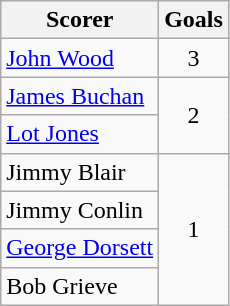<table class="wikitable">
<tr>
<th>Scorer</th>
<th>Goals</th>
</tr>
<tr>
<td> <a href='#'>John Wood</a></td>
<td align=center>3</td>
</tr>
<tr>
<td> <a href='#'>James Buchan</a></td>
<td rowspan="2" align=center>2</td>
</tr>
<tr>
<td> <a href='#'>Lot Jones</a></td>
</tr>
<tr>
<td>Jimmy Blair</td>
<td rowspan="4" align=center>1</td>
</tr>
<tr>
<td>Jimmy Conlin</td>
</tr>
<tr>
<td> <a href='#'>George Dorsett</a></td>
</tr>
<tr>
<td>Bob Grieve</td>
</tr>
</table>
